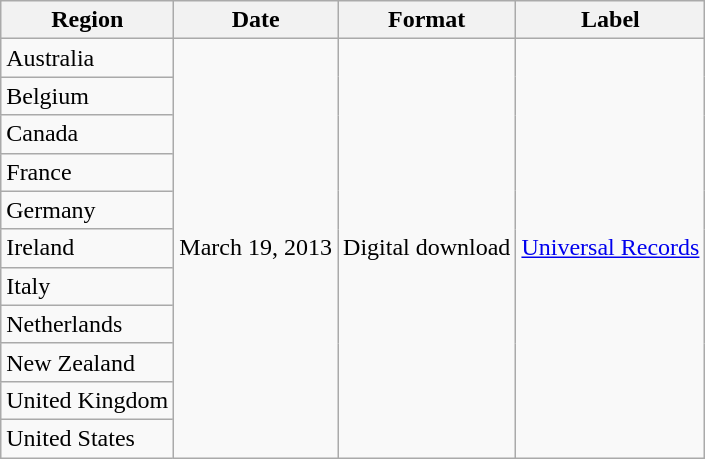<table class="wikitable plainrowheaders">
<tr>
<th scope="col">Region</th>
<th scope="col">Date</th>
<th scope="col">Format</th>
<th scope="col">Label</th>
</tr>
<tr>
<td>Australia</td>
<td rowspan=11>March 19, 2013</td>
<td rowspan=11>Digital download</td>
<td rowspan=11><a href='#'>Universal Records</a></td>
</tr>
<tr>
<td>Belgium</td>
</tr>
<tr>
<td>Canada</td>
</tr>
<tr>
<td>France</td>
</tr>
<tr>
<td>Germany</td>
</tr>
<tr>
<td>Ireland</td>
</tr>
<tr>
<td>Italy</td>
</tr>
<tr>
<td>Netherlands</td>
</tr>
<tr>
<td>New Zealand</td>
</tr>
<tr>
<td>United Kingdom</td>
</tr>
<tr>
<td>United States</td>
</tr>
</table>
